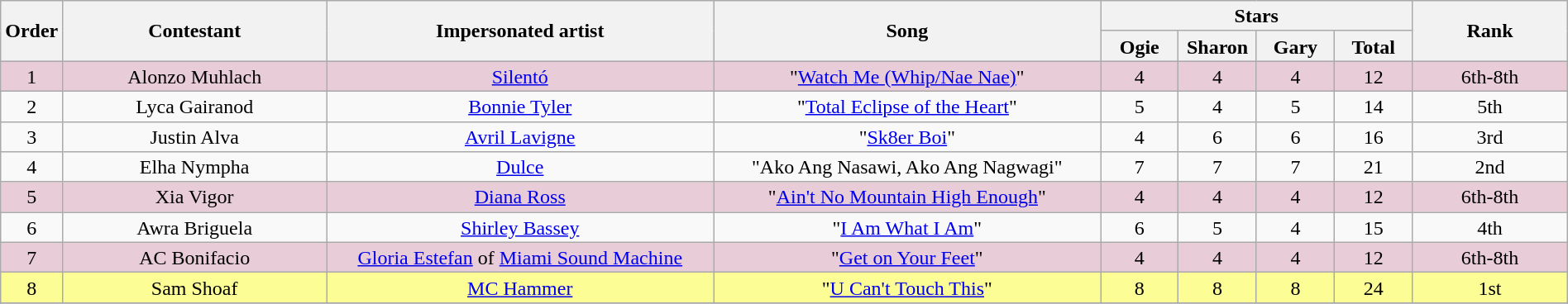<table class="wikitable" style="text-align:center; line-height:17px; width:100%;">
<tr>
<th rowspan="2" style="width:03%;">Order</th>
<th rowspan="2" style="width:17%;">Contestant</th>
<th rowspan="2" style="width:25%;">Impersonated artist</th>
<th rowspan="2" style="width:25%;">Song</th>
<th colspan="4" style="width:20%;">Stars</th>
<th rowspan="2" style="width:10%;">Rank</th>
</tr>
<tr>
<th style="width:05%;">Ogie</th>
<th style="width:05%;">Sharon</th>
<th style="width:05%;">Gary</th>
<th style="width:05%;">Total</th>
</tr>
<tr>
<td style="background:#E8CCD7">1</td>
<td style="background:#E8CCD7">Alonzo Muhlach</td>
<td style="background:#E8CCD7"><a href='#'>Silentó</a></td>
<td style="background:#E8CCD7">"<a href='#'>Watch Me (Whip/Nae Nae)</a>"</td>
<td style="background:#E8CCD7">4</td>
<td style="background:#E8CCD7">4</td>
<td style="background:#E8CCD7">4</td>
<td style="background:#E8CCD7">12</td>
<td style="background:#E8CCD7">6th-8th</td>
</tr>
<tr>
<td>2</td>
<td>Lyca Gairanod</td>
<td><a href='#'>Bonnie Tyler</a></td>
<td>"<a href='#'>Total Eclipse of the Heart</a>"</td>
<td>5</td>
<td>4</td>
<td>5</td>
<td>14</td>
<td>5th</td>
</tr>
<tr>
<td>3</td>
<td>Justin Alva</td>
<td><a href='#'>Avril Lavigne</a></td>
<td>"<a href='#'>Sk8er Boi</a>"</td>
<td>4</td>
<td>6</td>
<td>6</td>
<td>16</td>
<td>3rd</td>
</tr>
<tr>
<td>4</td>
<td>Elha Nympha</td>
<td><a href='#'>Dulce</a></td>
<td>"Ako Ang Nasawi, Ako Ang Nagwagi"</td>
<td>7</td>
<td>7</td>
<td>7</td>
<td>21</td>
<td>2nd</td>
</tr>
<tr>
<td style="background:#E8CCD7">5</td>
<td style="background:#E8CCD7">Xia Vigor</td>
<td style="background:#E8CCD7"><a href='#'>Diana Ross</a></td>
<td style="background:#E8CCD7">"<a href='#'>Ain't No Mountain High Enough</a>"</td>
<td style="background:#E8CCD7">4</td>
<td style="background:#E8CCD7">4</td>
<td style="background:#E8CCD7">4</td>
<td style="background:#E8CCD7">12</td>
<td style="background:#E8CCD7">6th-8th</td>
</tr>
<tr>
<td>6</td>
<td>Awra Briguela</td>
<td><a href='#'>Shirley Bassey</a></td>
<td>"<a href='#'>I Am What I Am</a>"</td>
<td>6</td>
<td>5</td>
<td>4</td>
<td>15</td>
<td>4th</td>
</tr>
<tr>
<td style="background:#E8CCD7">7</td>
<td style="background:#E8CCD7">AC Bonifacio</td>
<td style="background:#E8CCD7"><a href='#'>Gloria Estefan</a> of <a href='#'>Miami Sound Machine</a></td>
<td style="background:#E8CCD7">"<a href='#'>Get on Your Feet</a>"</td>
<td style="background:#E8CCD7">4</td>
<td style="background:#E8CCD7">4</td>
<td style="background:#E8CCD7">4</td>
<td style="background:#E8CCD7">12</td>
<td style="background:#E8CCD7">6th-8th</td>
</tr>
<tr>
<td style="background:#FDFD96;">8</td>
<td style="background:#FDFD96;">Sam Shoaf</td>
<td style="background:#FDFD96;"><a href='#'>MC Hammer</a></td>
<td style="background:#FDFD96;">"<a href='#'>U Can't Touch This</a>"</td>
<td style="background:#FDFD96;">8</td>
<td style="background:#FDFD96;">8</td>
<td style="background:#FDFD96;">8</td>
<td style="background:#FDFD96;">24</td>
<td style="background:#FDFD96;">1st</td>
</tr>
<tr>
</tr>
<tr>
</tr>
</table>
